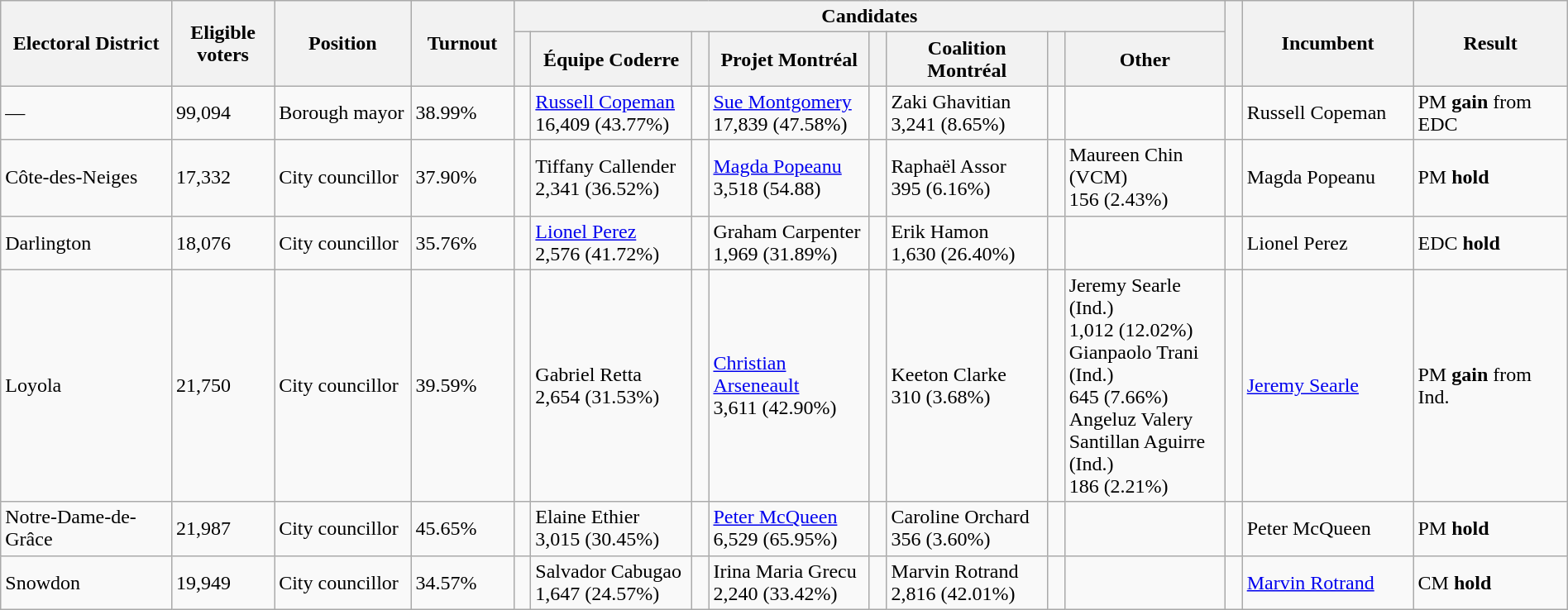<table class="wikitable" width="100%">
<tr>
<th width=10% rowspan=2>Electoral District</th>
<th width=6% rowspan=2>Eligible voters</th>
<th width=8% rowspan=2>Position</th>
<th width=6% rowspan=2>Turnout</th>
<th colspan=8>Candidates</th>
<th width=1% rowspan=2> </th>
<th width=10% rowspan=2>Incumbent</th>
<th width=9% rowspan=2>Result</th>
</tr>
<tr>
<th width=1% > </th>
<th width=9.4% >Équipe Coderre</th>
<th width=1% > </th>
<th width=9.4% ><span>Projet Montréal</span></th>
<th width=1% > </th>
<th width=9.4% >Coalition Montréal</th>
<th width=1% > </th>
<th width=9.4% >Other</th>
</tr>
<tr>
<td>—</td>
<td>99,094</td>
<td>Borough mayor</td>
<td>38.99%</td>
<td></td>
<td><a href='#'>Russell Copeman</a> <br> 16,409 (43.77%)</td>
<td> </td>
<td><a href='#'>Sue Montgomery</a> <br> 17,839 (47.58%)</td>
<td></td>
<td>Zaki Ghavitian <br> 3,241 (8.65%)</td>
<td></td>
<td></td>
<td> </td>
<td>Russell Copeman</td>
<td>PM <strong>gain</strong> from EDC</td>
</tr>
<tr>
<td>Côte-des-Neiges</td>
<td>17,332</td>
<td>City councillor</td>
<td>37.90%</td>
<td></td>
<td>Tiffany Callender <br> 2,341 (36.52%)</td>
<td> </td>
<td><a href='#'>Magda Popeanu</a> <br> 3,518 (54.88)</td>
<td></td>
<td>Raphaël Assor <br> 395 (6.16%)</td>
<td></td>
<td>Maureen Chin (VCM) <br> 156 (2.43%)</td>
<td> </td>
<td>Magda Popeanu</td>
<td>PM <strong>hold</strong></td>
</tr>
<tr>
<td>Darlington</td>
<td>18,076</td>
<td>City councillor</td>
<td>35.76%</td>
<td> </td>
<td><a href='#'>Lionel Perez</a> <br> 2,576 (41.72%)</td>
<td></td>
<td>Graham Carpenter <br> 1,969 (31.89%)</td>
<td></td>
<td>Erik Hamon <br> 1,630 (26.40%)</td>
<td></td>
<td></td>
<td> </td>
<td>Lionel Perez</td>
<td>EDC <strong>hold</strong></td>
</tr>
<tr>
<td>Loyola</td>
<td>21,750</td>
<td>City councillor</td>
<td>39.59%</td>
<td></td>
<td>Gabriel Retta <br> 2,654 (31.53%)</td>
<td> </td>
<td><a href='#'>Christian Arseneault</a> <br> 3,611 (42.90%)</td>
<td></td>
<td>Keeton Clarke <br> 310 (3.68%)</td>
<td></td>
<td>Jeremy Searle (Ind.)<br>1,012 (12.02%) <br> Gianpaolo Trani (Ind.)<br>645 (7.66%) <br> Angeluz Valery Santillan Aguirre (Ind.)<br>186 (2.21%)</td>
<td> </td>
<td><a href='#'>Jeremy Searle</a></td>
<td>PM <strong>gain</strong> from Ind.</td>
</tr>
<tr>
<td>Notre-Dame-de-Grâce</td>
<td>21,987</td>
<td>City councillor</td>
<td>45.65%</td>
<td></td>
<td>Elaine Ethier <br> 3,015 (30.45%)</td>
<td> </td>
<td><a href='#'>Peter McQueen</a> <br> 6,529 (65.95%)</td>
<td></td>
<td>Caroline Orchard <br> 356 (3.60%)</td>
<td></td>
<td></td>
<td> </td>
<td>Peter McQueen</td>
<td>PM <strong>hold</strong></td>
</tr>
<tr>
<td>Snowdon</td>
<td>19,949</td>
<td>City councillor</td>
<td>34.57%</td>
<td></td>
<td>Salvador Cabugao <br> 1,647 (24.57%)</td>
<td></td>
<td>Irina Maria Grecu <br> 2,240 (33.42%)</td>
<td> </td>
<td>Marvin Rotrand <br> 2,816 (42.01%)</td>
<td></td>
<td></td>
<td> </td>
<td><a href='#'>Marvin Rotrand</a></td>
<td>CM <strong>hold</strong></td>
</tr>
</table>
